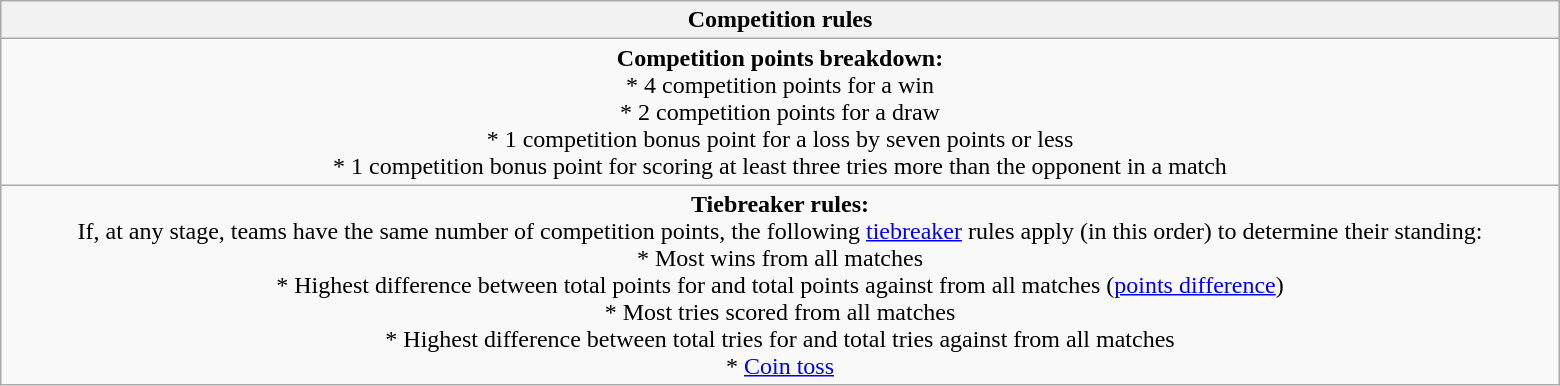<table class="wikitable collapsible collapsed" style="text-align:center; width:65em;">
<tr>
<th colspan="100%" style="border:0px">Competition rules</th>
</tr>
<tr>
<td><strong>Competition points breakdown:</strong> <br>* 4 competition points for a win <br>* 2 competition points for a draw <br>* 1 competition bonus point for a loss by seven points or less <br>* 1 competition bonus point for scoring at least three tries more than the opponent in a match</td>
</tr>
<tr>
<td><strong>Tiebreaker rules:</strong> <br>If, at any stage, teams have the same number of competition points, the following <a href='#'>tiebreaker</a> rules apply (in this order) to determine their standing: <br>* Most wins from all matches<br>* Highest difference between total points for and total points against from all matches (<a href='#'>points difference</a>)<br>* Most tries scored from all matches<br>* Highest difference between total tries for and total tries against from all matches<br>* <a href='#'>Coin toss</a></td>
</tr>
</table>
